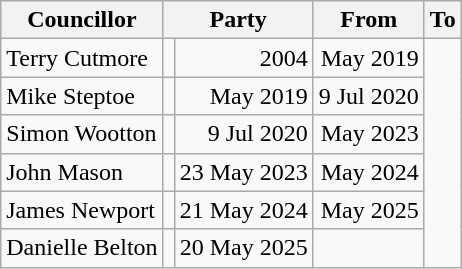<table class=wikitable>
<tr>
<th>Councillor</th>
<th colspan=2>Party</th>
<th>From</th>
<th>To</th>
</tr>
<tr>
<td>Terry Cutmore</td>
<td></td>
<td align=right>2004</td>
<td align=right>May 2019</td>
</tr>
<tr>
<td>Mike Steptoe</td>
<td></td>
<td align=right>May 2019</td>
<td align=right>9 Jul 2020</td>
</tr>
<tr>
<td>Simon Wootton</td>
<td></td>
<td align=right>9 Jul 2020</td>
<td align=right>May 2023</td>
</tr>
<tr>
<td>John Mason</td>
<td></td>
<td align=right>23 May 2023</td>
<td align=right>May 2024</td>
</tr>
<tr>
<td>James Newport</td>
<td></td>
<td align=right>21 May 2024</td>
<td align=right>May 2025</td>
</tr>
<tr>
<td>Danielle Belton</td>
<td></td>
<td align=right>20 May 2025</td>
<td align=right></td>
</tr>
</table>
